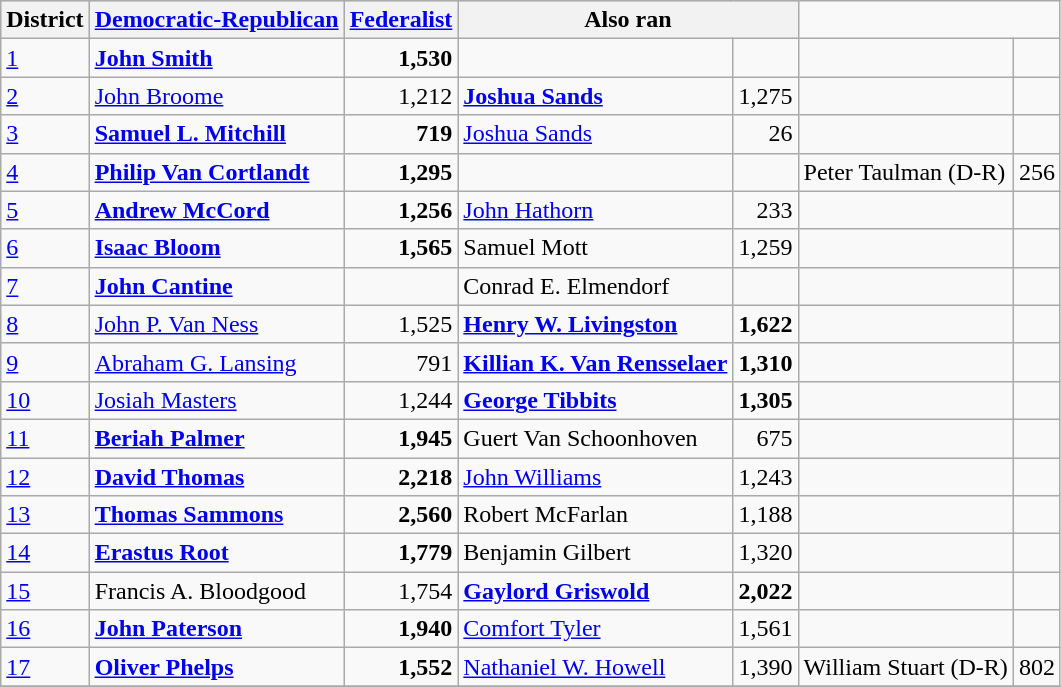<table class=wikitable>
<tr bgcolor=lightgrey>
<th>District</th>
<th><a href='#'>Democratic-Republican</a></th>
<th><a href='#'>Federalist</a></th>
<th colspan="2">Also ran</th>
</tr>
<tr>
<td><a href='#'>1</a></td>
<td><strong><a href='#'>John Smith</a></strong></td>
<td align="right"><strong>1,530</strong></td>
<td></td>
<td></td>
<td></td>
<td></td>
</tr>
<tr>
<td><a href='#'>2</a></td>
<td><a href='#'>John Broome</a></td>
<td align="right">1,212</td>
<td><strong><a href='#'>Joshua Sands</a></strong></td>
<td align="right">1,275</td>
<td></td>
<td></td>
</tr>
<tr>
<td><a href='#'>3</a></td>
<td><strong><a href='#'>Samuel L. Mitchill</a></strong></td>
<td align="right"><strong>719</strong></td>
<td><a href='#'>Joshua Sands</a></td>
<td align="right">26</td>
<td></td>
<td></td>
</tr>
<tr>
<td><a href='#'>4</a></td>
<td><strong><a href='#'>Philip Van Cortlandt</a></strong></td>
<td align="right"><strong>1,295</strong></td>
<td></td>
<td></td>
<td>Peter Taulman (D-R)</td>
<td align="right">256</td>
</tr>
<tr>
<td><a href='#'>5</a></td>
<td><strong><a href='#'>Andrew McCord</a></strong></td>
<td align="right"><strong>1,256</strong></td>
<td><a href='#'>John Hathorn</a></td>
<td align="right">233</td>
<td></td>
<td></td>
</tr>
<tr>
<td><a href='#'>6</a></td>
<td><strong><a href='#'>Isaac Bloom</a></strong></td>
<td align="right"><strong>1,565</strong></td>
<td>Samuel Mott</td>
<td align="right">1,259</td>
<td></td>
<td></td>
</tr>
<tr>
<td><a href='#'>7</a></td>
<td><strong><a href='#'>John Cantine</a></strong></td>
<td align="right"></td>
<td>Conrad E. Elmendorf</td>
<td align="right"></td>
<td></td>
<td></td>
</tr>
<tr>
<td><a href='#'>8</a></td>
<td><a href='#'>John P. Van Ness</a></td>
<td align="right">1,525</td>
<td><strong><a href='#'>Henry W. Livingston</a></strong></td>
<td align="right"><strong>1,622</strong></td>
<td></td>
<td></td>
</tr>
<tr>
<td><a href='#'>9</a></td>
<td><a href='#'>Abraham G. Lansing</a></td>
<td align="right">791</td>
<td><strong><a href='#'>Killian K. Van Rensselaer</a></strong></td>
<td align="right"><strong>1,310</strong></td>
<td></td>
<td></td>
</tr>
<tr>
<td><a href='#'>10</a></td>
<td><a href='#'>Josiah Masters</a></td>
<td align="right">1,244</td>
<td><strong><a href='#'>George Tibbits</a></strong></td>
<td align="right"><strong>1,305</strong></td>
<td></td>
<td></td>
</tr>
<tr>
<td><a href='#'>11</a></td>
<td><strong><a href='#'>Beriah Palmer</a></strong></td>
<td align="right"><strong>1,945</strong></td>
<td>Guert Van Schoonhoven</td>
<td align="right">675</td>
<td></td>
<td></td>
</tr>
<tr>
<td><a href='#'>12</a></td>
<td><strong><a href='#'>David Thomas</a></strong></td>
<td align="right"><strong>2,218</strong></td>
<td><a href='#'>John Williams</a></td>
<td align="right">1,243</td>
<td></td>
<td></td>
</tr>
<tr>
<td><a href='#'>13</a></td>
<td><strong><a href='#'>Thomas Sammons</a></strong></td>
<td align="right"><strong>2,560</strong></td>
<td>Robert McFarlan</td>
<td align="right">1,188</td>
<td></td>
<td></td>
</tr>
<tr>
<td><a href='#'>14</a></td>
<td><strong><a href='#'>Erastus Root</a></strong></td>
<td align="right"><strong>1,779</strong></td>
<td>Benjamin Gilbert</td>
<td align="right">1,320</td>
<td></td>
<td></td>
</tr>
<tr>
<td><a href='#'>15</a></td>
<td>Francis A. Bloodgood</td>
<td align="right">1,754</td>
<td><strong><a href='#'>Gaylord Griswold</a></strong></td>
<td align="right"><strong>2,022</strong></td>
<td></td>
<td></td>
</tr>
<tr>
<td><a href='#'>16</a></td>
<td><strong><a href='#'>John Paterson</a></strong></td>
<td align="right"><strong>1,940</strong></td>
<td><a href='#'>Comfort Tyler</a></td>
<td align="right">1,561</td>
<td></td>
<td></td>
</tr>
<tr>
<td><a href='#'>17</a></td>
<td><strong><a href='#'>Oliver Phelps</a></strong></td>
<td align="right"><strong>1,552</strong></td>
<td><a href='#'>Nathaniel W. Howell</a></td>
<td align="right">1,390</td>
<td>William Stuart (D-R)</td>
<td align="right">802</td>
</tr>
<tr>
</tr>
</table>
